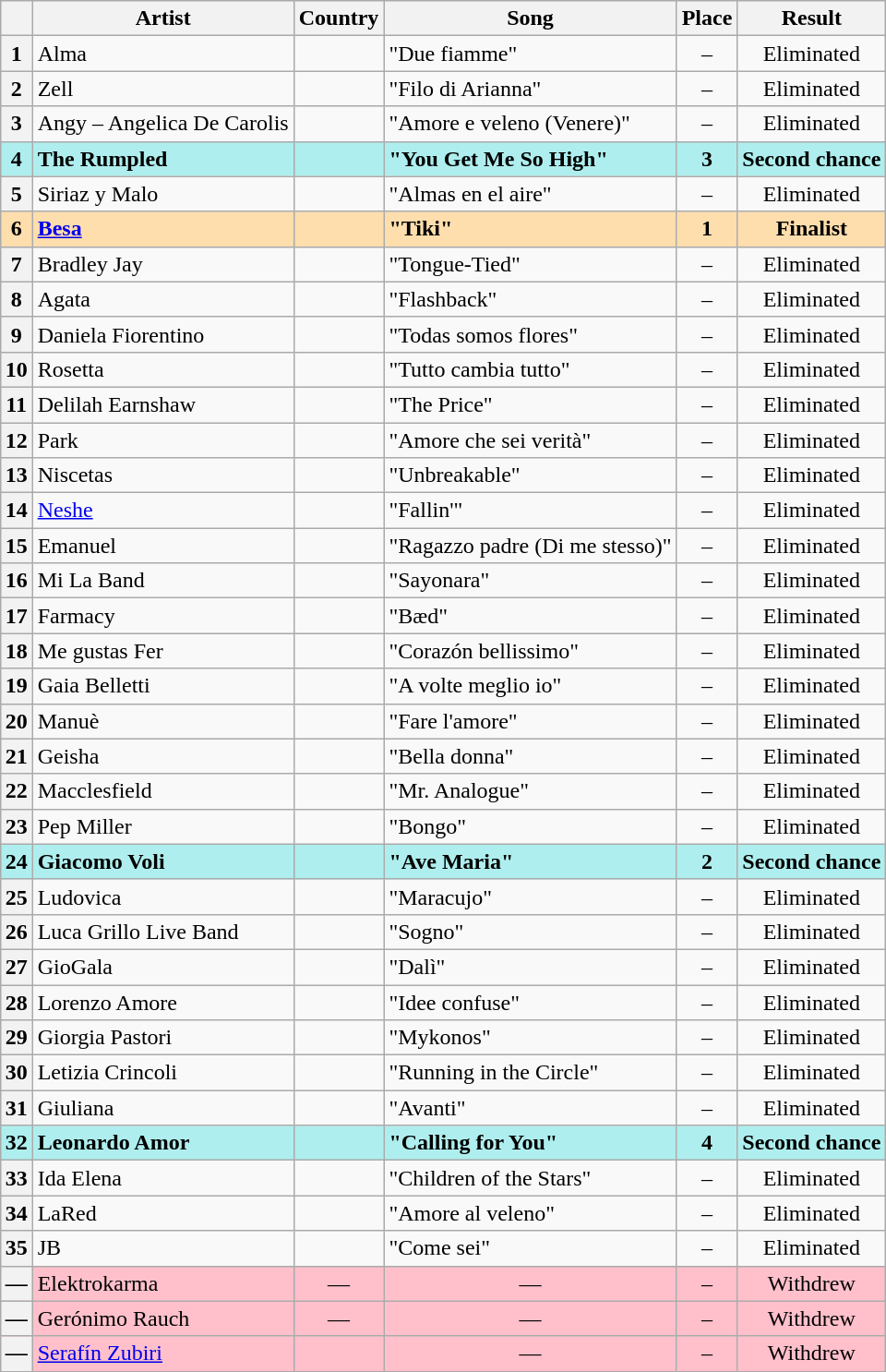<table class="sortable wikitable plainrowheaders" style="margin: 1em auto 1em auto; text-align:center;">
<tr>
<th></th>
<th>Artist</th>
<th>Country</th>
<th>Song</th>
<th>Place</th>
<th>Result</th>
</tr>
<tr>
<th scope="row" style="text-align:center;">1</th>
<td align="left">Alma</td>
<td align="left"></td>
<td align="left">"Due fiamme"</td>
<td data-sort-value="5">–</td>
<td data-sort-value="5">Eliminated</td>
</tr>
<tr>
<th scope="row" style="text-align:center;">2</th>
<td align="left">Zell</td>
<td align="left"></td>
<td align="left">"Filo di Arianna"</td>
<td data-sort-value="5">–</td>
<td data-sort-value="5">Eliminated</td>
</tr>
<tr>
<th scope="row" style="text-align:center;">3</th>
<td align="left">Angy – Angelica De Carolis</td>
<td align="left"></td>
<td align="left">"Amore e veleno (Venere)"</td>
<td data-sort-value="5">–</td>
<td data-sort-value="5">Eliminated</td>
</tr>
<tr style="font-weight:bold; background:paleturquoise;">
<th scope="row" style="text-align:center; font-weight:bold; background:paleturquoise;">4</th>
<td align="left">The Rumpled</td>
<td align="left"></td>
<td align="left">"You Get Me So High"</td>
<td>3</td>
<td data-sort-value="3">Second chance</td>
</tr>
<tr>
<th scope="row" style="text-align:center;">5</th>
<td align="left">Siriaz y Malo</td>
<td align="left"></td>
<td align="left">"Almas en el aire"</td>
<td data-sort-value="5">–</td>
<td data-sort-value="5">Eliminated</td>
</tr>
<tr style="font-weight:bold; background:navajowhite;">
<th scope="row" style="text-align:center; font-weight:bold; background:navajowhite;">6</th>
<td align="left"><a href='#'>Besa</a></td>
<td align="left"></td>
<td align="left">"Tiki"</td>
<td>1</td>
<td data-sort-value="1">Finalist</td>
</tr>
<tr>
<th scope="row" style="text-align:center;">7</th>
<td align="left">Bradley Jay</td>
<td align="left"></td>
<td align="left">"Tongue-Tied"</td>
<td data-sort-value="5">–</td>
<td data-sort-value="5">Eliminated</td>
</tr>
<tr>
<th scope="row" style="text-align:center;">8</th>
<td align="left">Agata</td>
<td align="left"></td>
<td align="left">"Flashback"</td>
<td data-sort-value="5">–</td>
<td data-sort-value="5">Eliminated</td>
</tr>
<tr>
<th scope="row" style="text-align:center;">9</th>
<td align="left">Daniela Fiorentino</td>
<td align="left"></td>
<td align="left">"Todas somos flores"</td>
<td data-sort-value="5">–</td>
<td data-sort-value="5">Eliminated</td>
</tr>
<tr>
<th scope="row" style="text-align:center;">10</th>
<td align="left">Rosetta</td>
<td align="left"></td>
<td align="left">"Tutto cambia tutto"</td>
<td data-sort-value="5">–</td>
<td data-sort-value="5">Eliminated</td>
</tr>
<tr>
<th scope="row" style="text-align:center;">11</th>
<td align="left">Delilah Earnshaw</td>
<td align="left"></td>
<td align="left">"The Price"</td>
<td data-sort-value="5">–</td>
<td data-sort-value="5">Eliminated</td>
</tr>
<tr>
<th scope="row" style="text-align:center;">12</th>
<td align="left">Park</td>
<td align="left"></td>
<td align="left">"Amore che sei verità"</td>
<td data-sort-value="5">–</td>
<td data-sort-value="5">Eliminated</td>
</tr>
<tr>
<th scope="row" style="text-align:center;">13</th>
<td align="left">Niscetas</td>
<td align="left"></td>
<td align="left">"Unbreakable"</td>
<td data-sort-value="5">–</td>
<td data-sort-value="5">Eliminated</td>
</tr>
<tr>
<th scope="row" style="text-align:center;">14</th>
<td align="left"><a href='#'>Neshe</a></td>
<td align="left"></td>
<td align="left">"Fallin'"</td>
<td data-sort-value="5">–</td>
<td data-sort-value="5">Eliminated</td>
</tr>
<tr>
<th scope="row" style="text-align:center;">15</th>
<td align="left">Emanuel</td>
<td align="left"></td>
<td align="left">"Ragazzo padre (Di me stesso)"</td>
<td data-sort-value="5">–</td>
<td data-sort-value="5">Eliminated</td>
</tr>
<tr>
<th scope="row" style="text-align:center;">16</th>
<td align="left">Mi La Band</td>
<td align="left"></td>
<td align="left">"Sayonara"</td>
<td data-sort-value="5">–</td>
<td data-sort-value="5">Eliminated</td>
</tr>
<tr>
<th scope="row" style="text-align:center;">17</th>
<td align="left">Farmacy</td>
<td align="left"></td>
<td align="left">"Bæd"</td>
<td data-sort-value="5">–</td>
<td data-sort-value="5">Eliminated</td>
</tr>
<tr>
<th scope="row" style="text-align:center;">18</th>
<td align="left">Me gustas Fer</td>
<td align="left"></td>
<td align="left">"Corazón bellissimo"</td>
<td data-sort-value="5">–</td>
<td data-sort-value="5">Eliminated</td>
</tr>
<tr>
<th scope="row" style="text-align:center;">19</th>
<td align="left">Gaia Belletti</td>
<td align="left"></td>
<td align="left">"A volte meglio io"</td>
<td data-sort-value="5">–</td>
<td data-sort-value="5">Eliminated</td>
</tr>
<tr>
<th scope="row" style="text-align:center;">20</th>
<td align="left">Manuè</td>
<td align="left"></td>
<td align="left">"Fare l'amore"</td>
<td data-sort-value="5">–</td>
<td data-sort-value="5">Eliminated</td>
</tr>
<tr>
<th scope="row" style="text-align:center;">21</th>
<td align="left">Geisha</td>
<td align="left"></td>
<td align="left">"Bella donna"</td>
<td data-sort-value="5">–</td>
<td data-sort-value="5">Eliminated</td>
</tr>
<tr>
<th scope="row" style="text-align:center;">22</th>
<td align="left">Macclesfield</td>
<td align="left"></td>
<td align="left">"Mr. Analogue"</td>
<td data-sort-value="5">–</td>
<td data-sort-value="5">Eliminated</td>
</tr>
<tr>
<th scope="row" style="text-align:center;">23</th>
<td align="left">Pep Miller</td>
<td align="left"></td>
<td align="left">"Bongo"</td>
<td data-sort-value="5">–</td>
<td data-sort-value="5">Eliminated</td>
</tr>
<tr style="font-weight:bold; background:paleturquoise;">
<th scope="row" style="text-align:center; font-weight:bold; background:paleturquoise;">24</th>
<td align="left">Giacomo Voli</td>
<td align="left"></td>
<td align="left">"Ave Maria"</td>
<td data-sort-value="2">2</td>
<td data-sort-value="2">Second chance</td>
</tr>
<tr>
<th scope="row" style="text-align:center;">25</th>
<td align="left">Ludovica</td>
<td align="left"></td>
<td align="left">"Maracujo"</td>
<td data-sort-value="5">–</td>
<td data-sort-value="5">Eliminated</td>
</tr>
<tr>
<th scope="row" style="text-align:center;">26</th>
<td align="left">Luca Grillo Live Band</td>
<td align="left"></td>
<td align="left">"Sogno"</td>
<td data-sort-value="5">–</td>
<td data-sort-value="5">Eliminated</td>
</tr>
<tr>
<th scope="row" style="text-align:center;">27</th>
<td align="left">GioGala</td>
<td align="left"></td>
<td align="left">"Dalì"</td>
<td data-sort-value="5">–</td>
<td data-sort-value="5">Eliminated</td>
</tr>
<tr>
<th scope="row" style="text-align:center;">28</th>
<td align="left">Lorenzo Amore</td>
<td align="left"></td>
<td align="left">"Idee confuse"</td>
<td data-sort-value="5">–</td>
<td data-sort-value="5">Eliminated</td>
</tr>
<tr>
<th scope="row" style="text-align:center;">29</th>
<td align="left">Giorgia Pastori</td>
<td align="left"></td>
<td align="left">"Mykonos"</td>
<td data-sort-value="5">–</td>
<td data-sort-value="5">Eliminated</td>
</tr>
<tr>
<th scope="row" style="text-align:center;">30</th>
<td align="left">Letizia Crincoli</td>
<td align="left"></td>
<td align="left">"Running in the Circle"</td>
<td data-sort-value="5">–</td>
<td data-sort-value="5">Eliminated</td>
</tr>
<tr>
<th scope="row" style="text-align:center;">31</th>
<td align="left">Giuliana</td>
<td align="left"></td>
<td align="left">"Avanti"</td>
<td data-sort-value="5">–</td>
<td data-sort-value="5">Eliminated</td>
</tr>
<tr style="font-weight:bold; background:paleturquoise;">
<th scope="row" style="text-align:center; font-weight:bold; background:paleturquoise;">32</th>
<td align="left">Leonardo Amor</td>
<td align="left"></td>
<td align="left">"Calling for You"</td>
<td data-sort-value="4">4</td>
<td data-sort-value="4">Second chance</td>
</tr>
<tr>
<th scope="row" style="text-align:center;">33</th>
<td align="left">Ida Elena</td>
<td align="left"></td>
<td align="left">"Children of the Stars"</td>
<td data-sort-value="5">–</td>
<td data-sort-value="5">Eliminated</td>
</tr>
<tr>
<th scope="row" style="text-align:center;">34</th>
<td align="left">LaRed</td>
<td align="left"></td>
<td align="left">"Amore al veleno"</td>
<td data-sort-value="5">–</td>
<td data-sort-value="5">Eliminated</td>
</tr>
<tr>
<th scope="row" style="text-align:center;">35</th>
<td align="left">JB</td>
<td align="left"></td>
<td align="left">"Come sei"</td>
<td data-sort-value="5">–</td>
<td data-sort-value="5">Eliminated</td>
</tr>
<tr class=sortbottom style="background:pink;">
<th scope="row" style="text-align:center;">—</th>
<td align="left">Elektrokarma</td>
<td>—</td>
<td>—</td>
<td data-sort-value="5">–</td>
<td data-sort-value="6">Withdrew</td>
</tr>
<tr class=sortbottom style="background:pink;">
<th scope="row" style="text-align:center;">—</th>
<td align="left">Gerónimo Rauch</td>
<td>—</td>
<td>—</td>
<td data-sort-value="5">–</td>
<td data-sort-value="6">Withdrew</td>
</tr>
<tr class=sortbottom style="background:pink;">
<th scope="row" style="text-align:center;">—</th>
<td align="left"><a href='#'>Serafín Zubiri</a></td>
<td align="left"></td>
<td>—</td>
<td data-sort-value="5">–</td>
<td data-sort-value="6">Withdrew</td>
</tr>
</table>
